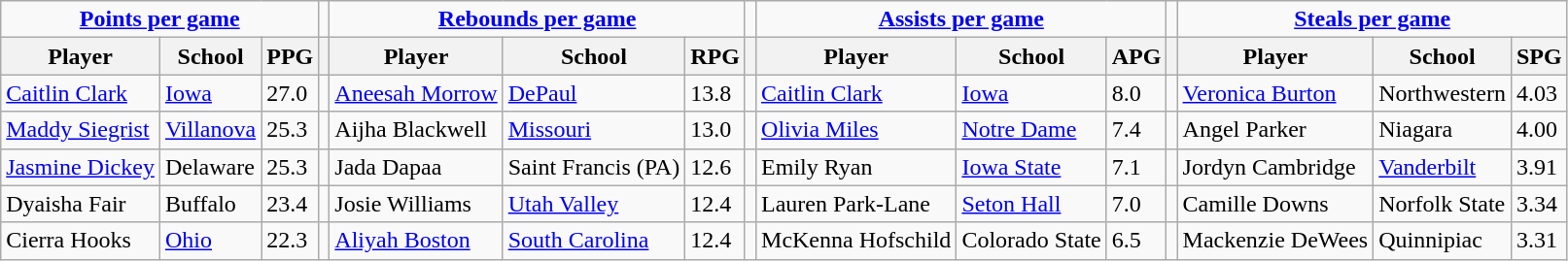<table class="wikitable" style="text-align: left;">
<tr>
<td colspan=3 style="text-align:center;"><strong><a href='#'>Points per game</a></strong></td>
<td></td>
<td colspan=3 style="text-align:center;"><strong><a href='#'>Rebounds per game</a></strong></td>
<td></td>
<td colspan=3 style="text-align:center;"><strong><a href='#'>Assists per game</a></strong></td>
<td></td>
<td colspan=3 style="text-align:center;"><strong><a href='#'>Steals per game</a></strong></td>
</tr>
<tr>
<th>Player</th>
<th>School</th>
<th>PPG</th>
<th></th>
<th>Player</th>
<th>School</th>
<th>RPG</th>
<th></th>
<th>Player</th>
<th>School</th>
<th>APG</th>
<th></th>
<th>Player</th>
<th>School</th>
<th>SPG</th>
</tr>
<tr>
<td><a href='#'>Caitlin Clark</a></td>
<td><a href='#'>Iowa</a></td>
<td>27.0</td>
<td></td>
<td><a href='#'>Aneesah Morrow</a></td>
<td><a href='#'>DePaul</a></td>
<td>13.8</td>
<td></td>
<td><a href='#'>Caitlin Clark</a></td>
<td><a href='#'>Iowa</a></td>
<td>8.0</td>
<td></td>
<td><a href='#'>Veronica Burton</a></td>
<td>Northwestern</td>
<td>4.03</td>
</tr>
<tr>
<td><a href='#'>Maddy Siegrist</a></td>
<td><a href='#'>Villanova</a></td>
<td>25.3</td>
<td></td>
<td>Aijha Blackwell</td>
<td><a href='#'>Missouri</a></td>
<td>13.0</td>
<td></td>
<td><a href='#'>Olivia Miles</a></td>
<td><a href='#'>Notre Dame</a></td>
<td>7.4</td>
<td></td>
<td>Angel Parker</td>
<td>Niagara</td>
<td>4.00</td>
</tr>
<tr>
<td><a href='#'>Jasmine Dickey</a></td>
<td>Delaware</td>
<td>25.3</td>
<td></td>
<td>Jada Dapaa</td>
<td>Saint Francis (PA)</td>
<td>12.6</td>
<td></td>
<td>Emily Ryan</td>
<td><a href='#'>Iowa State</a></td>
<td>7.1</td>
<td></td>
<td>Jordyn Cambridge</td>
<td><a href='#'>Vanderbilt</a></td>
<td>3.91</td>
</tr>
<tr>
<td>Dyaisha Fair</td>
<td>Buffalo</td>
<td>23.4</td>
<td></td>
<td>Josie Williams</td>
<td><a href='#'>Utah Valley</a></td>
<td>12.4</td>
<td></td>
<td>Lauren Park-Lane</td>
<td><a href='#'>Seton Hall</a></td>
<td>7.0</td>
<td></td>
<td>Camille Downs</td>
<td>Norfolk State</td>
<td>3.34</td>
</tr>
<tr>
<td>Cierra Hooks</td>
<td><a href='#'>Ohio</a></td>
<td>22.3</td>
<td></td>
<td><a href='#'>Aliyah Boston</a></td>
<td><a href='#'>South Carolina</a></td>
<td>12.4</td>
<td></td>
<td>McKenna Hofschild</td>
<td>Colorado State</td>
<td>6.5</td>
<td></td>
<td>Mackenzie DeWees</td>
<td>Quinnipiac</td>
<td>3.31</td>
</tr>
</table>
